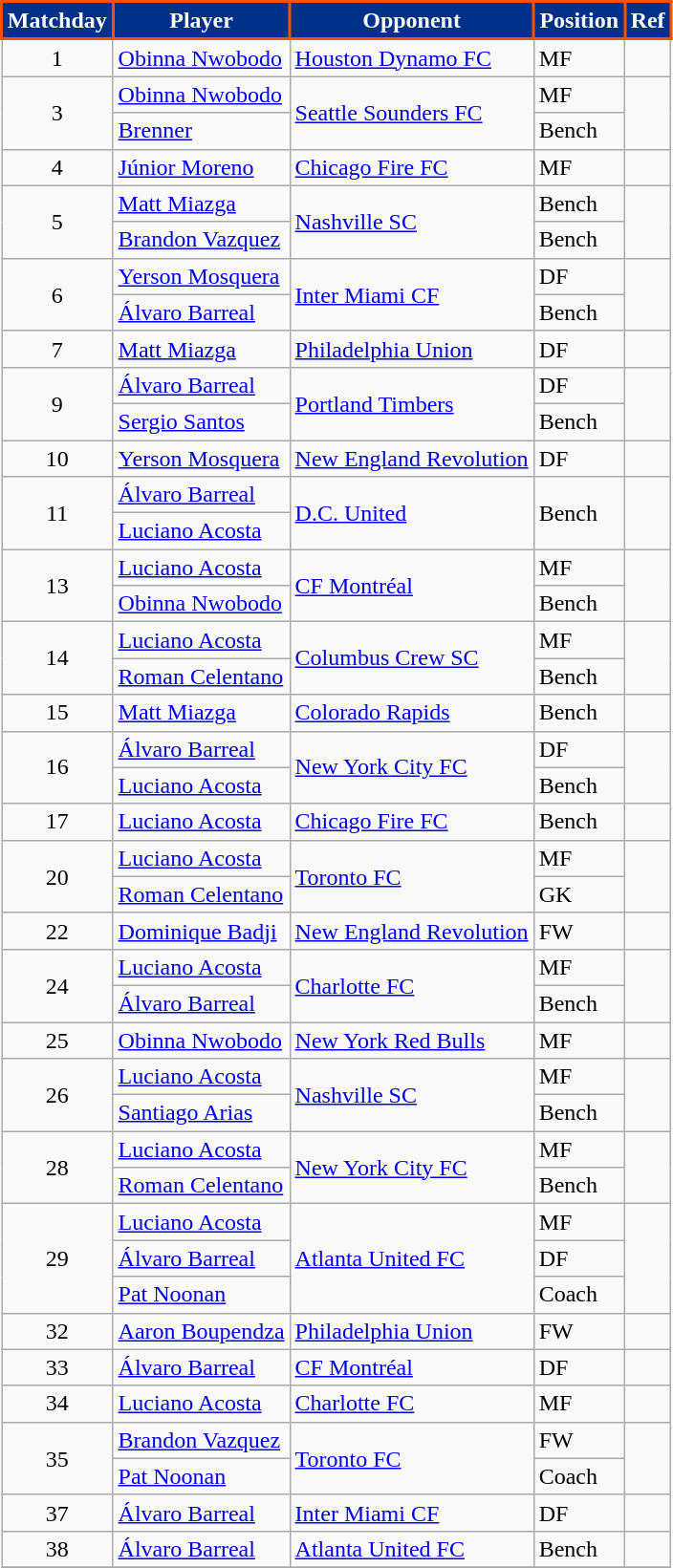<table class=wikitable>
<tr>
<th style="background:#003087; color:#FFFFFF; border:2px solid #FE5000;" scope="col">Matchday</th>
<th style="background:#003087; color:#FFFFFF; border:2px solid #FE5000;" scope="col">Player</th>
<th style="background:#003087; color:#FFFFFF; border:2px solid #FE5000;" scope="col">Opponent</th>
<th style="background:#003087; color:#FFFFFF; border:2px solid #FE5000;" scope="col">Position</th>
<th style="background:#003087; color:#FFFFFF; border:2px solid #FE5000;" scope="col">Ref</th>
</tr>
<tr>
<td align=center rowspan="1">1</td>
<td> <a href='#'>Obinna Nwobodo</a></td>
<td rowspan="1"><a href='#'>Houston Dynamo FC</a></td>
<td>MF</td>
<td rowspan="1"></td>
</tr>
<tr>
<td align=center rowspan="2">3</td>
<td> <a href='#'>Obinna Nwobodo</a></td>
<td rowspan="2"><a href='#'>Seattle Sounders FC</a></td>
<td>MF</td>
<td rowspan="2"></td>
</tr>
<tr>
<td> <a href='#'>Brenner</a></td>
<td>Bench</td>
</tr>
<tr>
<td align=center rowspan="1">4</td>
<td> <a href='#'>Júnior Moreno</a></td>
<td rowspan="1"><a href='#'>Chicago Fire FC</a></td>
<td>MF</td>
<td rowspan="1"></td>
</tr>
<tr>
<td align=center rowspan="2">5</td>
<td> <a href='#'>Matt Miazga</a></td>
<td rowspan="2"><a href='#'>Nashville SC</a></td>
<td>Bench</td>
<td rowspan="2"></td>
</tr>
<tr>
<td> <a href='#'>Brandon Vazquez</a></td>
<td>Bench</td>
</tr>
<tr>
<td align=center rowspan="2">6</td>
<td> <a href='#'>Yerson Mosquera</a></td>
<td rowspan="2"><a href='#'>Inter Miami CF</a></td>
<td>DF</td>
<td rowspan="2"></td>
</tr>
<tr>
<td> <a href='#'>Álvaro Barreal</a></td>
<td>Bench</td>
</tr>
<tr>
<td align=center>7</td>
<td> <a href='#'>Matt Miazga</a></td>
<td><a href='#'>Philadelphia Union</a></td>
<td>DF</td>
<td></td>
</tr>
<tr>
<td align=center rowspan="2">9</td>
<td> <a href='#'>Álvaro Barreal</a></td>
<td rowspan="2"><a href='#'>Portland Timbers</a></td>
<td>DF</td>
<td rowspan="2"></td>
</tr>
<tr>
<td> <a href='#'>Sergio Santos</a></td>
<td>Bench</td>
</tr>
<tr>
<td align=center rowspan="1">10</td>
<td> <a href='#'>Yerson Mosquera</a></td>
<td rowspan="1"><a href='#'>New England Revolution</a></td>
<td>DF</td>
<td rowspan="1"></td>
</tr>
<tr>
<td align=center rowspan="2">11</td>
<td> <a href='#'>Álvaro Barreal</a></td>
<td rowspan="2"><a href='#'>D.C. United</a></td>
<td rowspan="2">Bench</td>
<td rowspan="2"></td>
</tr>
<tr>
<td> <a href='#'>Luciano Acosta</a></td>
</tr>
<tr>
<td align=center rowspan="2">13</td>
<td> <a href='#'>Luciano Acosta</a></td>
<td rowspan="2"><a href='#'>CF Montréal</a></td>
<td>MF</td>
<td rowspan="2"></td>
</tr>
<tr>
<td> <a href='#'>Obinna Nwobodo</a></td>
<td>Bench</td>
</tr>
<tr>
<td align=center rowspan="2">14</td>
<td> <a href='#'>Luciano Acosta</a></td>
<td rowspan="2"><a href='#'>Columbus Crew SC</a></td>
<td>MF</td>
<td rowspan="2"></td>
</tr>
<tr>
<td> <a href='#'>Roman Celentano</a></td>
<td>Bench</td>
</tr>
<tr>
<td align=center rowspan="1">15</td>
<td> <a href='#'>Matt Miazga</a></td>
<td rowspan="1"><a href='#'>Colorado Rapids</a></td>
<td>Bench</td>
<td rowspan="1"></td>
</tr>
<tr>
<td align=center rowspan="2">16</td>
<td> <a href='#'>Álvaro Barreal</a></td>
<td rowspan="2"><a href='#'>New York City FC</a></td>
<td>DF</td>
<td rowspan="2"></td>
</tr>
<tr>
<td> <a href='#'>Luciano Acosta</a></td>
<td>Bench</td>
</tr>
<tr>
<td align=center rowspan="1">17</td>
<td> <a href='#'>Luciano Acosta</a></td>
<td rowspan="1"><a href='#'>Chicago Fire FC</a></td>
<td>Bench</td>
<td rowspan="1"></td>
</tr>
<tr>
<td align=center rowspan="2">20</td>
<td> <a href='#'>Luciano Acosta</a></td>
<td rowspan="2"><a href='#'>Toronto FC</a></td>
<td>MF</td>
<td rowspan="2"></td>
</tr>
<tr>
<td> <a href='#'>Roman Celentano</a></td>
<td>GK</td>
</tr>
<tr>
<td align=center rowspan="1">22</td>
<td> <a href='#'>Dominique Badji</a></td>
<td rowspan="1"><a href='#'>New England Revolution</a></td>
<td>FW</td>
<td rowspan="1"></td>
</tr>
<tr>
<td align=center rowspan="2">24</td>
<td> <a href='#'>Luciano Acosta</a></td>
<td rowspan="2"><a href='#'>Charlotte FC</a></td>
<td>MF</td>
<td rowspan="2"></td>
</tr>
<tr>
<td> <a href='#'>Álvaro Barreal</a></td>
<td>Bench</td>
</tr>
<tr>
<td align=center rowspan="1">25</td>
<td> <a href='#'>Obinna Nwobodo</a></td>
<td rowspan="1"><a href='#'>New York Red Bulls</a></td>
<td>MF</td>
<td rowspan="1"></td>
</tr>
<tr>
<td align=center rowspan="2">26</td>
<td> <a href='#'>Luciano Acosta</a></td>
<td rowspan="2"><a href='#'>Nashville SC</a></td>
<td>MF</td>
<td rowspan="2"></td>
</tr>
<tr>
<td> <a href='#'>Santiago Arias</a></td>
<td>Bench</td>
</tr>
<tr>
<td align=center rowspan="2">28</td>
<td> <a href='#'>Luciano Acosta</a></td>
<td rowspan="2"><a href='#'>New York City FC</a></td>
<td>MF</td>
<td rowspan="2"></td>
</tr>
<tr>
<td> <a href='#'>Roman Celentano</a></td>
<td>Bench</td>
</tr>
<tr>
<td align=center rowspan="3">29</td>
<td> <a href='#'>Luciano Acosta</a></td>
<td rowspan="3"><a href='#'>Atlanta United FC</a></td>
<td>MF</td>
<td rowspan="3"></td>
</tr>
<tr>
<td> <a href='#'>Álvaro Barreal</a></td>
<td>DF</td>
</tr>
<tr>
<td> <a href='#'>Pat Noonan</a></td>
<td>Coach</td>
</tr>
<tr>
<td align=center rowspan="1">32</td>
<td> <a href='#'>Aaron Boupendza</a></td>
<td rowspan="1"><a href='#'>Philadelphia Union</a></td>
<td>FW</td>
<td rowspan="1"></td>
</tr>
<tr>
<td align=center rowspan="1">33</td>
<td> <a href='#'>Álvaro Barreal</a></td>
<td rowspan="1"><a href='#'>CF Montréal</a></td>
<td>DF</td>
<td rowspan="1"></td>
</tr>
<tr>
<td align=center rowspan="1">34</td>
<td> <a href='#'>Luciano Acosta</a></td>
<td rowspan="1"><a href='#'>Charlotte FC</a></td>
<td>MF</td>
<td rowspan="1"></td>
</tr>
<tr>
<td align=center rowspan="2">35</td>
<td> <a href='#'>Brandon Vazquez</a></td>
<td rowspan="2"><a href='#'>Toronto FC</a></td>
<td>FW</td>
<td rowspan="2"></td>
</tr>
<tr>
<td> <a href='#'>Pat Noonan</a></td>
<td>Coach</td>
</tr>
<tr>
<td align=center rowspan="1">37</td>
<td> <a href='#'>Álvaro Barreal</a></td>
<td rowspan="1"><a href='#'>Inter Miami CF</a></td>
<td>DF</td>
<td rowspan="1"></td>
</tr>
<tr>
<td align=center rowspan="1">38</td>
<td> <a href='#'>Álvaro Barreal</a></td>
<td rowspan="1"><a href='#'>Atlanta United FC</a></td>
<td>Bench</td>
<td rowspan="1"></td>
</tr>
<tr>
</tr>
</table>
